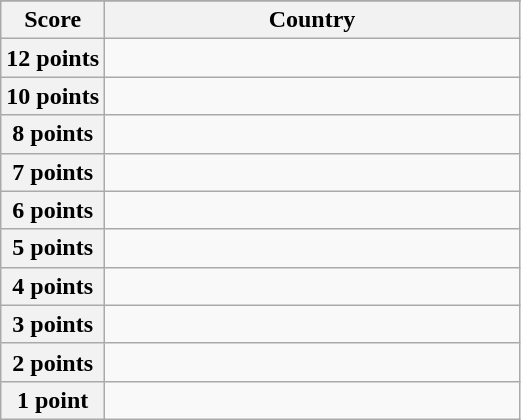<table class="wikitable">
<tr>
</tr>
<tr>
<th scope="col" width="20%">Score</th>
<th scope="col">Country</th>
</tr>
<tr>
<th scope="row">12 points</th>
<td></td>
</tr>
<tr>
<th scope="row">10 points</th>
<td></td>
</tr>
<tr>
<th scope="row">8 points</th>
<td></td>
</tr>
<tr>
<th scope="row">7 points</th>
<td></td>
</tr>
<tr>
<th scope="row">6 points</th>
<td></td>
</tr>
<tr>
<th scope="row">5 points</th>
<td></td>
</tr>
<tr>
<th scope="row">4 points</th>
<td></td>
</tr>
<tr>
<th scope="row">3 points</th>
<td></td>
</tr>
<tr>
<th scope="row">2 points</th>
<td></td>
</tr>
<tr>
<th scope="row">1 point</th>
<td></td>
</tr>
</table>
